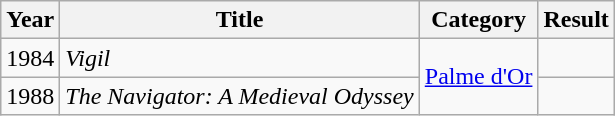<table class="wikitable">
<tr>
<th>Year</th>
<th>Title</th>
<th>Category</th>
<th>Result</th>
</tr>
<tr>
<td>1984</td>
<td><em>Vigil</em></td>
<td rowspan=2><a href='#'>Palme d'Or</a></td>
<td></td>
</tr>
<tr>
<td>1988</td>
<td><em>The Navigator: A Medieval Odyssey</em></td>
<td></td>
</tr>
</table>
